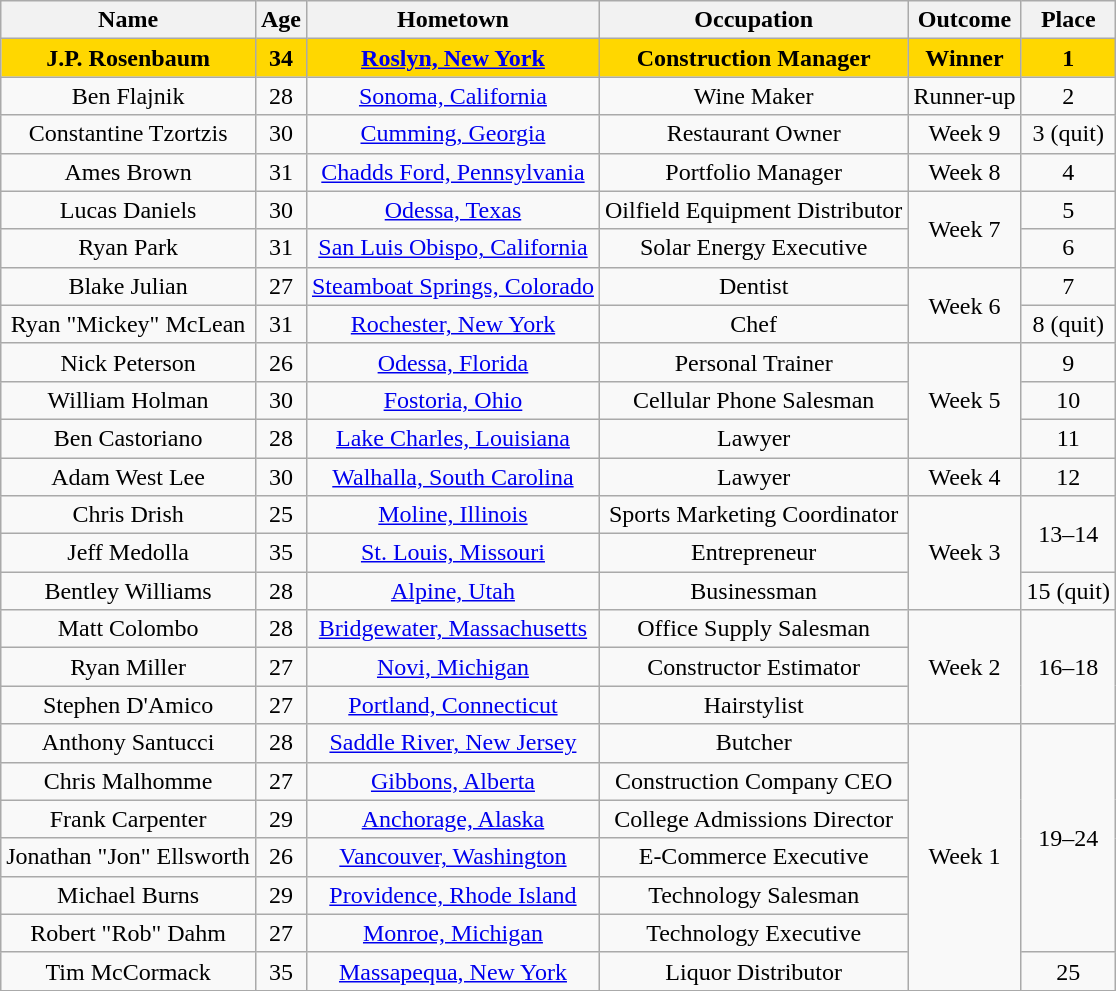<table class="wikitable sortable" style="text-align:center;">
<tr>
<th>Name</th>
<th>Age</th>
<th>Hometown</th>
<th>Occupation</th>
<th>Outcome</th>
<th>Place</th>
</tr>
<tr bgcolor="gold">
<td><strong>J.P. Rosenbaum</strong></td>
<td><strong>34</strong></td>
<td><strong><a href='#'>Roslyn, New York</a></strong></td>
<td><strong>Construction Manager</strong></td>
<td><strong>Winner</strong></td>
<td><strong>1</strong></td>
</tr>
<tr>
<td>Ben Flajnik</td>
<td>28</td>
<td><a href='#'>Sonoma, California</a></td>
<td>Wine Maker</td>
<td data-sort-value="Wh">Runner-up</td>
<td>2</td>
</tr>
<tr>
<td>Constantine Tzortzis </td>
<td>30</td>
<td><a href='#'>Cumming, Georgia</a></td>
<td>Restaurant Owner</td>
<td>Week 9</td>
<td>3 (quit)</td>
</tr>
<tr>
<td>Ames Brown</td>
<td>31</td>
<td><a href='#'>Chadds Ford, Pennsylvania</a></td>
<td>Portfolio Manager</td>
<td>Week 8</td>
<td>4</td>
</tr>
<tr>
<td>Lucas Daniels</td>
<td>30</td>
<td><a href='#'>Odessa, Texas</a></td>
<td>Oilfield Equipment Distributor</td>
<td rowspan="2">Week 7</td>
<td>5</td>
</tr>
<tr>
<td>Ryan Park</td>
<td>31</td>
<td><a href='#'>San Luis Obispo, California</a></td>
<td>Solar Energy Executive</td>
<td>6</td>
</tr>
<tr>
<td>Blake Julian</td>
<td>27</td>
<td><a href='#'>Steamboat Springs, Colorado</a></td>
<td>Dentist</td>
<td rowspan="2">Week 6</td>
<td>7</td>
</tr>
<tr>
<td>Ryan "Mickey" McLean</td>
<td>31</td>
<td><a href='#'>Rochester, New York</a></td>
<td>Chef</td>
<td>8 (quit)</td>
</tr>
<tr>
<td>Nick Peterson</td>
<td>26</td>
<td><a href='#'>Odessa, Florida</a></td>
<td>Personal Trainer</td>
<td rowspan="3">Week 5</td>
<td>9</td>
</tr>
<tr>
<td>William Holman</td>
<td>30</td>
<td><a href='#'>Fostoria, Ohio</a></td>
<td>Cellular Phone Salesman</td>
<td>10</td>
</tr>
<tr>
<td>Ben Castoriano</td>
<td>28</td>
<td><a href='#'>Lake Charles, Louisiana</a></td>
<td>Lawyer</td>
<td>11</td>
</tr>
<tr>
<td>Adam West Lee</td>
<td>30</td>
<td><a href='#'>Walhalla, South Carolina</a></td>
<td>Lawyer</td>
<td>Week 4</td>
<td>12</td>
</tr>
<tr>
<td>Chris Drish</td>
<td>25</td>
<td><a href='#'>Moline, Illinois</a></td>
<td>Sports Marketing Coordinator</td>
<td rowspan="3">Week 3</td>
<td rowspan="2">13–14</td>
</tr>
<tr>
<td>Jeff Medolla</td>
<td>35</td>
<td><a href='#'>St. Louis, Missouri</a></td>
<td>Entrepreneur</td>
</tr>
<tr>
<td>Bentley Williams</td>
<td>28</td>
<td><a href='#'>Alpine, Utah</a></td>
<td>Businessman</td>
<td>15 (quit)</td>
</tr>
<tr>
<td>Matt Colombo</td>
<td>28</td>
<td><a href='#'>Bridgewater, Massachusetts</a></td>
<td>Office Supply Salesman</td>
<td rowspan="3">Week 2</td>
<td rowspan="3">16–18</td>
</tr>
<tr>
<td>Ryan Miller</td>
<td>27</td>
<td><a href='#'>Novi, Michigan</a></td>
<td>Constructor Estimator</td>
</tr>
<tr>
<td>Stephen D'Amico</td>
<td>27</td>
<td><a href='#'>Portland, Connecticut</a></td>
<td>Hairstylist</td>
</tr>
<tr>
<td>Anthony Santucci</td>
<td>28</td>
<td><a href='#'>Saddle River, New Jersey</a></td>
<td>Butcher</td>
<td rowspan="7">Week 1</td>
<td rowspan="6">19–24</td>
</tr>
<tr>
<td>Chris Malhomme</td>
<td>27</td>
<td><a href='#'>Gibbons, Alberta</a></td>
<td>Construction Company CEO</td>
</tr>
<tr>
<td>Frank Carpenter</td>
<td>29</td>
<td><a href='#'>Anchorage, Alaska</a></td>
<td>College Admissions Director</td>
</tr>
<tr>
<td>Jonathan "Jon" Ellsworth</td>
<td>26</td>
<td><a href='#'>Vancouver, Washington</a></td>
<td>E-Commerce Executive</td>
</tr>
<tr>
<td>Michael Burns</td>
<td>29</td>
<td><a href='#'>Providence, Rhode Island</a></td>
<td>Technology Salesman</td>
</tr>
<tr>
<td>Robert "Rob" Dahm</td>
<td>27</td>
<td><a href='#'>Monroe, Michigan</a></td>
<td>Technology Executive</td>
</tr>
<tr>
<td>Tim McCormack</td>
<td>35</td>
<td><a href='#'>Massapequa, New York</a></td>
<td>Liquor Distributor</td>
<td>25</td>
</tr>
<tr>
</tr>
</table>
